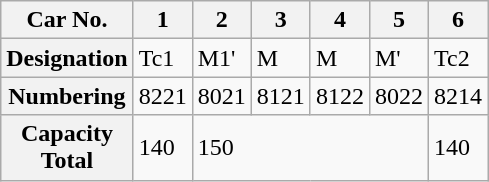<table class="wikitable">
<tr>
<th>Car No.</th>
<th>1</th>
<th>2</th>
<th>3</th>
<th>4</th>
<th>5</th>
<th>6</th>
</tr>
<tr>
<th>Designation</th>
<td>Tc1</td>
<td>M1'</td>
<td>M</td>
<td>M</td>
<td>M'</td>
<td>Tc2</td>
</tr>
<tr>
<th>Numbering</th>
<td>8221</td>
<td>8021</td>
<td>8121</td>
<td>8122</td>
<td>8022</td>
<td>8214</td>
</tr>
<tr>
<th>Capacity<br>Total</th>
<td>140</td>
<td colspan="4">150</td>
<td>140</td>
</tr>
</table>
